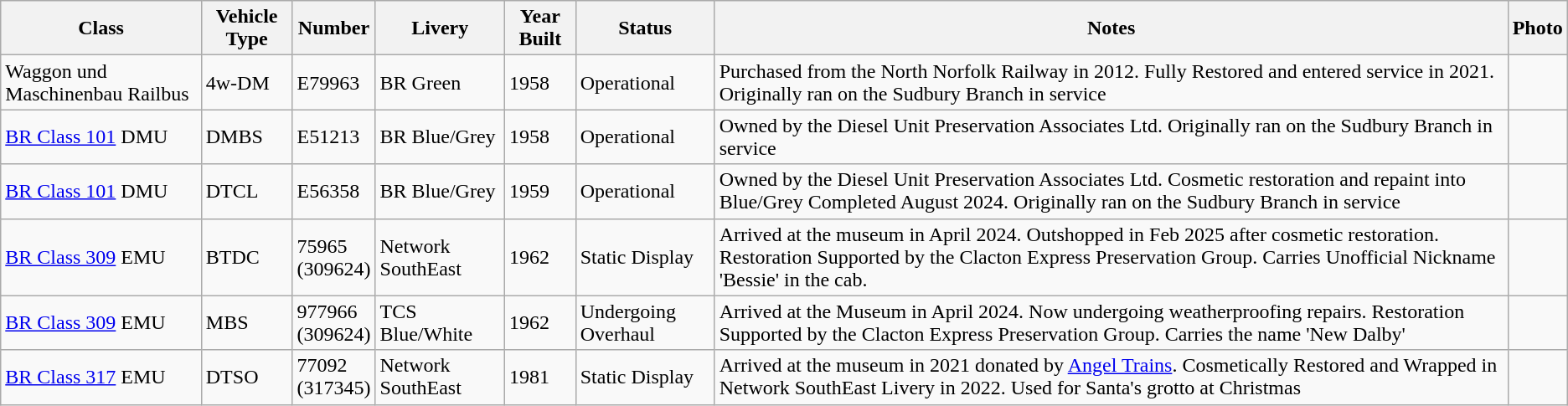<table class="wikitable">
<tr>
<th>Class</th>
<th>Vehicle Type</th>
<th>Number</th>
<th>Livery</th>
<th>Year Built</th>
<th>Status</th>
<th>Notes</th>
<th>Photo</th>
</tr>
<tr>
<td>Waggon und Maschinenbau Railbus</td>
<td>4w-DM</td>
<td>E79963</td>
<td>BR Green</td>
<td>1958</td>
<td>Operational</td>
<td>Purchased from the North Norfolk Railway in 2012. Fully Restored and entered service in 2021. Originally ran on the Sudbury Branch in service</td>
<td></td>
</tr>
<tr>
<td><a href='#'>BR Class 101</a> DMU</td>
<td>DMBS</td>
<td>E51213</td>
<td>BR Blue/Grey</td>
<td>1958</td>
<td>Operational</td>
<td>Owned by the Diesel Unit Preservation Associates Ltd. Originally ran on the Sudbury Branch in service</td>
<td></td>
</tr>
<tr>
<td><a href='#'>BR Class 101</a> DMU</td>
<td>DTCL</td>
<td>E56358</td>
<td>BR Blue/Grey</td>
<td>1959</td>
<td>Operational</td>
<td>Owned by the Diesel Unit Preservation Associates Ltd. Cosmetic restoration and repaint into Blue/Grey Completed August 2024. Originally ran on the Sudbury Branch in service</td>
<td></td>
</tr>
<tr>
<td><a href='#'>BR Class 309</a> EMU</td>
<td>BTDC</td>
<td>75965<br>(309624)</td>
<td>Network SouthEast</td>
<td>1962</td>
<td>Static Display</td>
<td>Arrived at the museum in April 2024. Outshopped in Feb 2025 after cosmetic restoration. Restoration Supported by the Clacton Express Preservation Group. Carries Unofficial Nickname 'Bessie' in the cab.</td>
<td></td>
</tr>
<tr>
<td><a href='#'>BR Class 309</a> EMU</td>
<td>MBS</td>
<td>977966<br>(309624)</td>
<td>TCS Blue/White</td>
<td>1962</td>
<td>Undergoing Overhaul</td>
<td>Arrived at the Museum in April 2024. Now undergoing weatherproofing repairs. Restoration Supported by the Clacton Express Preservation Group. Carries the name 'New Dalby'</td>
<td></td>
</tr>
<tr>
<td><a href='#'>BR Class 317</a> EMU</td>
<td>DTSO</td>
<td>77092<br>(317345)</td>
<td>Network SouthEast</td>
<td>1981</td>
<td>Static Display</td>
<td>Arrived at the museum in 2021 donated by <a href='#'>Angel Trains</a>. Cosmetically Restored and Wrapped in Network SouthEast Livery in 2022. Used for Santa's grotto at Christmas</td>
<td></td>
</tr>
</table>
